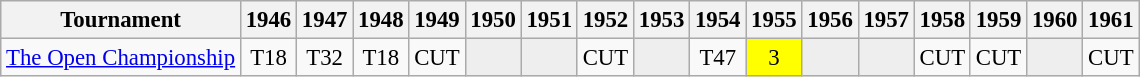<table class="wikitable" style="font-size:95%;text-align:center;">
<tr>
<th>Tournament</th>
<th>1946</th>
<th>1947</th>
<th>1948</th>
<th>1949</th>
<th>1950</th>
<th>1951</th>
<th>1952</th>
<th>1953</th>
<th>1954</th>
<th>1955</th>
<th>1956</th>
<th>1957</th>
<th>1958</th>
<th>1959</th>
<th>1960</th>
<th>1961</th>
</tr>
<tr>
<td align=left><a href='#'>The Open Championship</a></td>
<td>T18</td>
<td>T32</td>
<td>T18</td>
<td>CUT</td>
<td style="background:#eeeeee;"></td>
<td style="background:#eeeeee;"></td>
<td>CUT</td>
<td style="background:#eeeeee;"></td>
<td>T47</td>
<td style="background:yellow;">3</td>
<td style="background:#eeeeee;"></td>
<td style="background:#eeeeee;"></td>
<td>CUT</td>
<td>CUT</td>
<td style="background:#eeeeee;"></td>
<td>CUT</td>
</tr>
</table>
